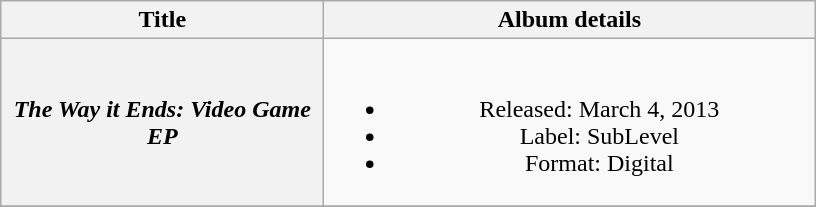<table class="wikitable plainrowheaders" style="text-align:center;" border="1">
<tr>
<th scope="col" style="width:13em;">Title</th>
<th scope="col" style="width:20em;">Album details</th>
</tr>
<tr>
<th scope="row"><em>The Way it Ends: Video Game EP</em></th>
<td><br><ul><li>Released: March 4, 2013</li><li>Label: SubLevel</li><li>Format: Digital</li></ul></td>
</tr>
<tr>
</tr>
</table>
